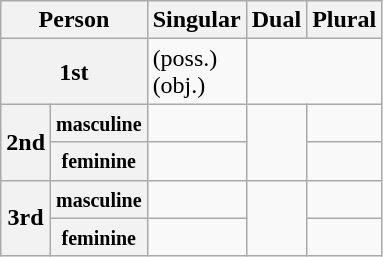<table class="wikitable">
<tr>
<th colspan="2">Person</th>
<th>Singular</th>
<th>Dual</th>
<th>Plural</th>
</tr>
<tr>
<th colspan="2">1st</th>
<td> (poss.) <em></em> <br>  (obj.) <em></em></td>
<td colspan="2" style="text-align: center;"><br><em></em></td>
</tr>
<tr>
<th rowspan="2">2nd</th>
<th><small>masculine</small></th>
<td><br><em></em></td>
<td rowspan="2"><br><em></em></td>
<td><br><em></em></td>
</tr>
<tr>
<th><small>feminine</small></th>
<td><br><em></em></td>
<td><br><em></em></td>
</tr>
<tr>
<th rowspan="2">3rd</th>
<th><small>masculine</small></th>
<td><br><em></em></td>
<td rowspan="2"><br><em></em></td>
<td><br><em></em></td>
</tr>
<tr>
<th><small>feminine</small></th>
<td><br><em></em></td>
<td><br><em></em></td>
</tr>
</table>
